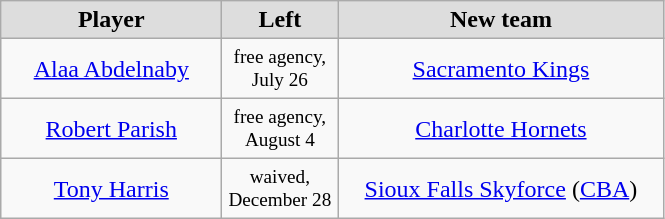<table class="wikitable" style="text-align: center">
<tr align="center"  bgcolor="#dddddd">
<td style="width:140px"><strong>Player</strong></td>
<td style="width:70px"><strong>Left</strong></td>
<td style="width:210px"><strong>New team</strong></td>
</tr>
<tr style="height:40px">
<td><a href='#'>Alaa Abdelnaby</a></td>
<td style="font-size: 80%">free agency, July 26</td>
<td><a href='#'>Sacramento Kings</a></td>
</tr>
<tr style="height:40px">
<td><a href='#'>Robert Parish</a></td>
<td style="font-size: 80%">free agency, August 4</td>
<td><a href='#'>Charlotte Hornets</a></td>
</tr>
<tr style="height:40px">
<td><a href='#'>Tony Harris</a></td>
<td style="font-size: 80%">waived, December 28</td>
<td><a href='#'>Sioux Falls Skyforce</a> (<a href='#'>CBA</a>)</td>
</tr>
</table>
